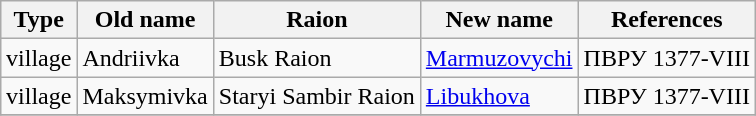<table class="wikitable sortable" style="margin:auto;">
<tr>
<th>Type</th>
<th>Old name</th>
<th>Raion</th>
<th>New name</th>
<th>References</th>
</tr>
<tr>
<td>village</td>
<td>Andriivka</td>
<td>Busk Raion</td>
<td><a href='#'>Marmuzovychi</a></td>
<td>ПВРУ 1377-VIII</td>
</tr>
<tr>
<td>village</td>
<td>Maksymivka</td>
<td>Staryi Sambir Raion</td>
<td><a href='#'>Libukhova</a></td>
<td>ПВРУ 1377-VIII</td>
</tr>
<tr>
</tr>
</table>
